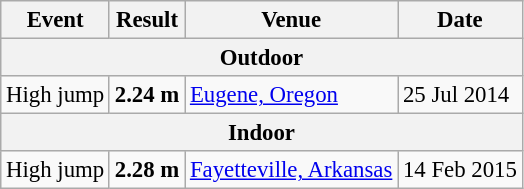<table class="wikitable" style="border-collapse: collapse; font-size: 95%;">
<tr>
<th>Event</th>
<th>Result</th>
<th>Venue</th>
<th>Date</th>
</tr>
<tr>
<th colspan="4">Outdoor</th>
</tr>
<tr>
<td>High jump</td>
<td><strong>2.24 m</strong></td>
<td> <a href='#'>Eugene, Oregon</a></td>
<td>25 Jul 2014</td>
</tr>
<tr>
<th colspan="4">Indoor</th>
</tr>
<tr>
<td>High jump</td>
<td><strong>2.28 m</strong></td>
<td> <a href='#'>Fayetteville, Arkansas</a></td>
<td>14 Feb 2015</td>
</tr>
</table>
